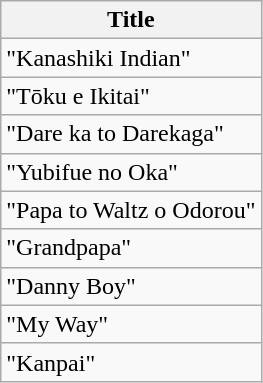<table class="wikitable">
<tr>
<th>Title</th>
</tr>
<tr>
<td>"Kanashiki Indian"</td>
</tr>
<tr>
<td>"Tōku e Ikitai"</td>
</tr>
<tr>
<td>"Dare ka to Darekaga"</td>
</tr>
<tr>
<td>"Yubifue no Oka"</td>
</tr>
<tr>
<td>"Papa to Waltz o Odorou"</td>
</tr>
<tr>
<td>"Grandpapa"</td>
</tr>
<tr>
<td>"Danny Boy"</td>
</tr>
<tr>
<td>"My Way"</td>
</tr>
<tr>
<td>"Kanpai"</td>
</tr>
</table>
